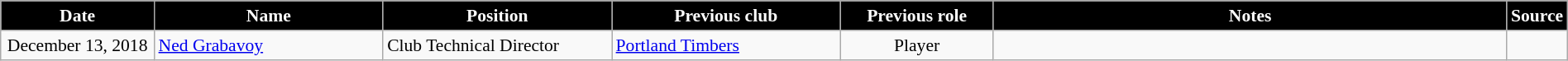<table class="wikitable" style="text-align:center; font-size:90%; width:100%;">
<tr>
<th style="background:Black; color:white; text-align:center; width:10%">Date</th>
<th style="background:Black; color:white; text-align:center; width:15%">Name</th>
<th style="background:Black; color:white; text-align:center; width:15%">Position</th>
<th style="background:Black; color:white; text-align:center; width:15%">Previous club</th>
<th style="background:Black; color:white; text-align:center; width:10%">Previous role</th>
<th style="background:Black; color:white; text-align:center; width:34%">Notes</th>
<th style="background:Black; color:white; text-align:center; width:1%">Source</th>
</tr>
<tr>
<td style="text-align:center;">December 13, 2018</td>
<td style="text-align:left;"> <a href='#'>Ned Grabavoy</a></td>
<td style="text-align:left;">Club Technical Director</td>
<td style="text-align:left;"> <a href='#'>Portland Timbers</a></td>
<td style="text-align:center;">Player</td>
<td></td>
<td style="text-align:center;"></td>
</tr>
</table>
